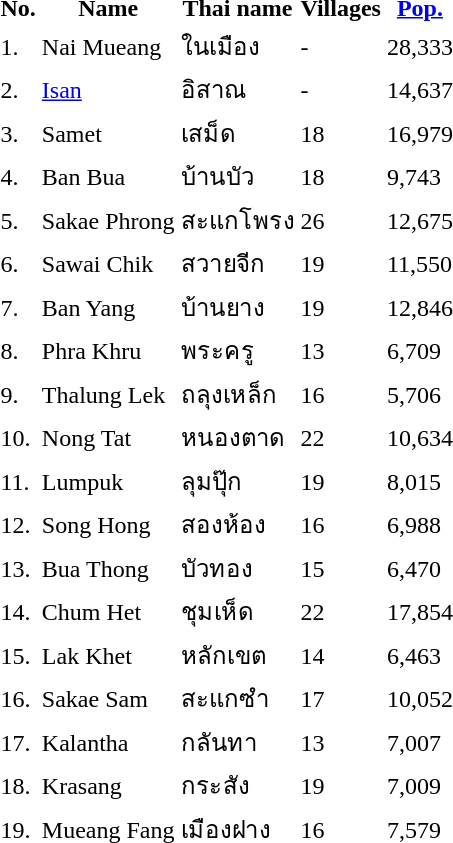<table>
<tr>
<th>No.</th>
<th>Name</th>
<th>Thai name</th>
<th>Villages</th>
<th><a href='#'>Pop.</a></th>
<td></td>
</tr>
<tr>
<td>1.</td>
<td>Nai Mueang</td>
<td>ในเมือง</td>
<td>-</td>
<td>28,333</td>
<td></td>
</tr>
<tr>
<td>2.</td>
<td><a href='#'>Isan</a></td>
<td>อิสาณ</td>
<td>-</td>
<td>14,637</td>
<td></td>
</tr>
<tr>
<td>3.</td>
<td>Samet</td>
<td>เสม็ด</td>
<td>18</td>
<td>16,979</td>
<td></td>
</tr>
<tr>
<td>4.</td>
<td>Ban Bua</td>
<td>บ้านบัว</td>
<td>18</td>
<td>9,743</td>
<td></td>
</tr>
<tr>
<td>5.</td>
<td>Sakae Phrong</td>
<td>สะแกโพรง</td>
<td>26</td>
<td>12,675</td>
<td></td>
</tr>
<tr>
<td>6.</td>
<td>Sawai Chik</td>
<td>สวายจีก</td>
<td>19</td>
<td>11,550</td>
<td></td>
</tr>
<tr>
<td>7.</td>
<td>Ban Yang</td>
<td>บ้านยาง</td>
<td>19</td>
<td>12,846</td>
<td></td>
</tr>
<tr>
<td>8.</td>
<td>Phra Khru</td>
<td>พระครู</td>
<td>13</td>
<td>6,709</td>
<td></td>
</tr>
<tr>
<td>9.</td>
<td>Thalung Lek</td>
<td>ถลุงเหล็ก</td>
<td>16</td>
<td>5,706</td>
<td></td>
</tr>
<tr>
<td>10.</td>
<td>Nong Tat</td>
<td>หนองตาด</td>
<td>22</td>
<td>10,634</td>
<td></td>
</tr>
<tr>
<td>11.</td>
<td>Lumpuk</td>
<td>ลุมปุ๊ก</td>
<td>19</td>
<td>8,015</td>
<td></td>
</tr>
<tr>
<td>12.</td>
<td>Song Hong</td>
<td>สองห้อง</td>
<td>16</td>
<td>6,988</td>
<td></td>
</tr>
<tr>
<td>13.</td>
<td>Bua Thong</td>
<td>บัวทอง</td>
<td>15</td>
<td>6,470</td>
<td></td>
</tr>
<tr>
<td>14.</td>
<td>Chum Het</td>
<td>ชุมเห็ด</td>
<td>22</td>
<td>17,854</td>
<td></td>
</tr>
<tr>
<td>15.</td>
<td>Lak Khet</td>
<td>หลักเขต</td>
<td>14</td>
<td>6,463</td>
<td></td>
</tr>
<tr>
<td>16.</td>
<td>Sakae Sam</td>
<td>สะแกซำ</td>
<td>17</td>
<td>10,052</td>
<td></td>
</tr>
<tr>
<td>17.</td>
<td>Kalantha</td>
<td>กลันทา</td>
<td>13</td>
<td>7,007</td>
<td></td>
</tr>
<tr>
<td>18.</td>
<td>Krasang</td>
<td>กระสัง</td>
<td>19</td>
<td>7,009</td>
<td></td>
</tr>
<tr>
<td>19.</td>
<td>Mueang Fang</td>
<td>เมืองฝาง</td>
<td>16</td>
<td>7,579</td>
<td></td>
</tr>
</table>
